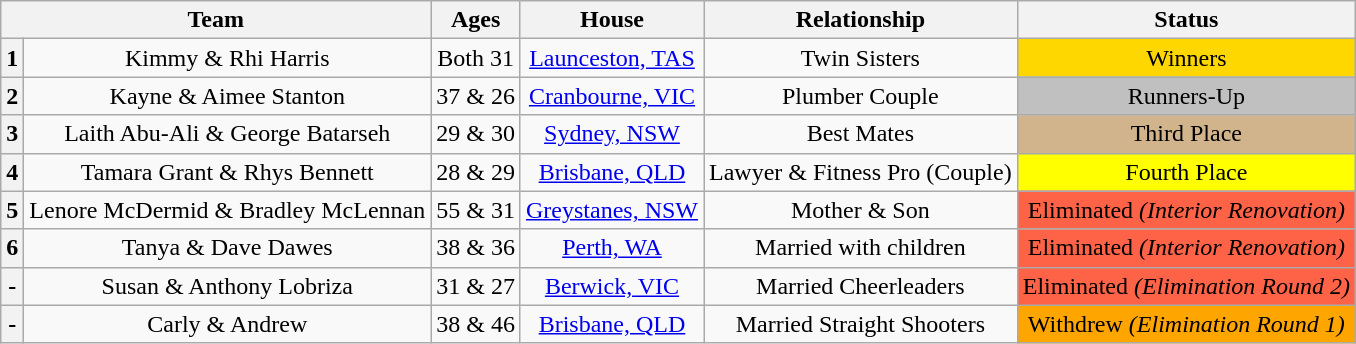<table class="wikitable" style="text-align: center;">
<tr valign="top">
<th colspan="2">Team</th>
<th>Ages</th>
<th>House</th>
<th>Relationship</th>
<th>Status</th>
</tr>
<tr>
<th>1</th>
<td>Kimmy & Rhi Harris</td>
<td>Both 31</td>
<td><a href='#'>Launceston, TAS</a></td>
<td>Twin Sisters</td>
<td bgcolor="gold">Winners</td>
</tr>
<tr>
<th>2</th>
<td>Kayne & Aimee Stanton</td>
<td>37 & 26</td>
<td><a href='#'>Cranbourne, VIC</a></td>
<td>Plumber Couple</td>
<td bgcolor="Silver">Runners-Up</td>
</tr>
<tr>
<th>3</th>
<td>Laith Abu-Ali & George Batarseh</td>
<td>29 & 30</td>
<td><a href='#'>Sydney, NSW</a></td>
<td>Best Mates</td>
<td bgcolor="tan">Third Place</td>
</tr>
<tr>
<th>4</th>
<td>Tamara Grant & Rhys Bennett</td>
<td>28 & 29</td>
<td><a href='#'>Brisbane, QLD</a></td>
<td>Lawyer & Fitness Pro (Couple)</td>
<td bgcolor="yellow">Fourth Place</td>
</tr>
<tr>
<th>5</th>
<td>Lenore McDermid & Bradley McLennan</td>
<td>55 & 31</td>
<td><a href='#'>Greystanes, NSW</a></td>
<td>Mother & Son</td>
<td bgcolor="tomato">Eliminated <em>(Interior Renovation)</em></td>
</tr>
<tr>
<th>6</th>
<td>Tanya & Dave Dawes</td>
<td>38 & 36</td>
<td><a href='#'>Perth, WA</a></td>
<td>Married with children</td>
<td bgcolor="tomato">Eliminated <em>(Interior Renovation)</em></td>
</tr>
<tr>
<th>-</th>
<td>Susan & Anthony Lobriza</td>
<td>31 & 27</td>
<td><a href='#'>Berwick, VIC</a></td>
<td>Married Cheerleaders</td>
<td bgcolor="tomato">Eliminated <em>(Elimination Round 2)</em></td>
</tr>
<tr>
<th>-</th>
<td>Carly & Andrew</td>
<td>38 & 46</td>
<td><a href='#'>Brisbane, QLD</a></td>
<td>Married Straight Shooters</td>
<td bgcolor="orange">Withdrew <em>(Elimination Round 1)</em></td>
</tr>
</table>
